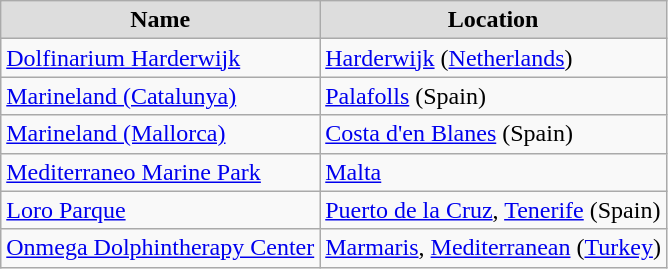<table class="wikitable">
<tr>
<th style="background:#ddd;">Name</th>
<th style="background:#ddd;">Location</th>
</tr>
<tr>
<td><a href='#'>Dolfinarium Harderwijk</a></td>
<td><a href='#'>Harderwijk</a> (<a href='#'>Netherlands</a>)</td>
</tr>
<tr>
<td><a href='#'>Marineland (Catalunya)</a></td>
<td><a href='#'>Palafolls</a> (Spain)</td>
</tr>
<tr>
<td><a href='#'>Marineland (Mallorca)</a></td>
<td><a href='#'>Costa d'en Blanes</a> (Spain)</td>
</tr>
<tr>
<td><a href='#'>Mediterraneo Marine Park</a></td>
<td><a href='#'>Malta</a></td>
</tr>
<tr>
<td><a href='#'>Loro Parque</a></td>
<td><a href='#'>Puerto de la Cruz</a>, <a href='#'>Tenerife</a> (Spain)</td>
</tr>
<tr>
<td><a href='#'>Onmega Dolphintherapy Center</a></td>
<td><a href='#'>Marmaris</a>, <a href='#'>Mediterranean</a> (<a href='#'>Turkey</a>)</td>
</tr>
</table>
